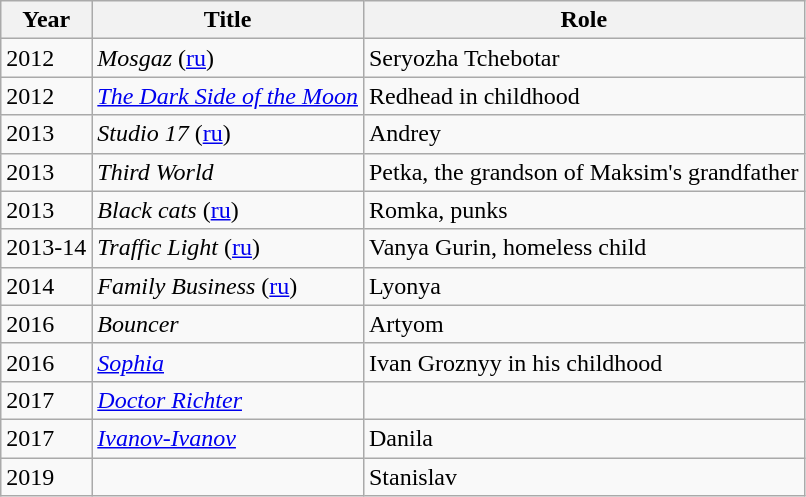<table class="wikitable sortable">
<tr>
<th>Year</th>
<th>Title</th>
<th>Role</th>
</tr>
<tr>
<td>2012</td>
<td><em>Mosgaz</em> (<a href='#'>ru</a>)</td>
<td>Seryozha Tchebotar</td>
</tr>
<tr>
<td>2012</td>
<td><em><a href='#'>The Dark Side of the Moon</a></em></td>
<td>Redhead in childhood</td>
</tr>
<tr>
<td>2013</td>
<td><em>Studio 17</em> (<a href='#'>ru</a>)</td>
<td>Andrey</td>
</tr>
<tr>
<td>2013</td>
<td><em>Third World</em></td>
<td>Petka, the grandson of Maksim's grandfather</td>
</tr>
<tr>
<td>2013</td>
<td><em>Black cats</em> (<a href='#'>ru</a>)</td>
<td>Romka, punks</td>
</tr>
<tr>
<td>2013-14</td>
<td><em>Traffic Light</em> (<a href='#'>ru</a>)</td>
<td>Vanya Gurin, homeless child</td>
</tr>
<tr>
<td>2014</td>
<td><em>Family Business</em> (<a href='#'>ru</a>)</td>
<td>Lyonya</td>
</tr>
<tr>
<td>2016</td>
<td><em>Bouncer</em></td>
<td>Artyom</td>
</tr>
<tr>
<td>2016</td>
<td><em><a href='#'>Sophia</a></em></td>
<td>Ivan Groznyy in his childhood</td>
</tr>
<tr>
<td>2017</td>
<td><em><a href='#'>Doctor Richter</a></em></td>
<td></td>
</tr>
<tr>
<td>2017</td>
<td><em><a href='#'>Ivanov-Ivanov</a></em></td>
<td>Danila</td>
</tr>
<tr>
<td>2019</td>
<td></td>
<td>Stanislav</td>
</tr>
</table>
